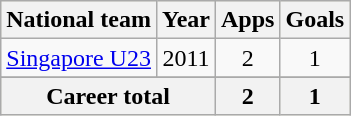<table class="wikitable" style="text-align: center;">
<tr style="background:beige">
<th>National team</th>
<th>Year</th>
<th>Apps</th>
<th>Goals</th>
</tr>
<tr>
<td><a href='#'>Singapore U23</a></td>
<td>2011</td>
<td>2</td>
<td>1</td>
</tr>
<tr>
</tr>
<tr style="background:beige">
<th colspan="2">Career total</th>
<th>2</th>
<th>1</th>
</tr>
</table>
